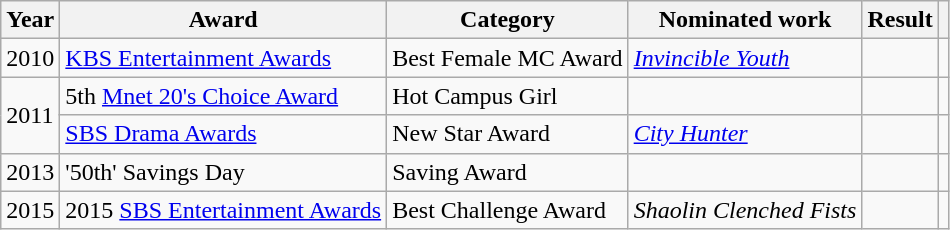<table class="wikitable">
<tr>
<th>Year</th>
<th>Award</th>
<th>Category</th>
<th>Nominated work</th>
<th>Result</th>
<th scope="col" class="unsortable"></th>
</tr>
<tr>
<td>2010</td>
<td><a href='#'>KBS Entertainment Awards</a></td>
<td>Best Female MC Award</td>
<td><em><a href='#'>Invincible Youth</a></em></td>
<td></td>
<td></td>
</tr>
<tr>
<td rowspan="2">2011</td>
<td>5th <a href='#'>Mnet 20's Choice Award</a></td>
<td>Hot Campus Girl</td>
<td></td>
<td></td>
<td></td>
</tr>
<tr>
<td><a href='#'>SBS Drama Awards</a></td>
<td>New Star Award</td>
<td><em><a href='#'>City Hunter</a></em></td>
<td></td>
<td></td>
</tr>
<tr>
<td>2013</td>
<td>'50th' Savings Day</td>
<td>Saving Award</td>
<td></td>
<td></td>
<td></td>
</tr>
<tr>
<td>2015</td>
<td>2015 <a href='#'>SBS Entertainment Awards</a></td>
<td>Best Challenge Award</td>
<td><em>Shaolin Clenched Fists</em></td>
<td></td>
<td></td>
</tr>
</table>
